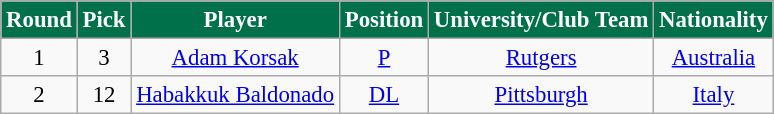<table class="wikitable" style="font-size: 95%;">
<tr>
<th style="background:#00704A;color:White;">Round</th>
<th style="background:#00704A;color:White;">Pick</th>
<th style="background:#00704A;color:White;">Player</th>
<th style="background:#00704A;color:White;">Position</th>
<th style="background:#00704A;color:White;">University/Club Team</th>
<th style="background:#00704A;color:White;">Nationality</th>
</tr>
<tr align="center">
<td align=center>1</td>
<td>3</td>
<td><a href='#'>Adam Korsak</a></td>
<td><a href='#'>P</a></td>
<td><a href='#'>Rutgers</a></td>
<td> <a href='#'>Australia</a></td>
</tr>
<tr align="center">
<td align=center>2</td>
<td>12</td>
<td><a href='#'>Habakkuk Baldonado</a></td>
<td><a href='#'>DL</a></td>
<td><a href='#'>Pittsburgh</a></td>
<td> <a href='#'>Italy</a></td>
</tr>
</table>
